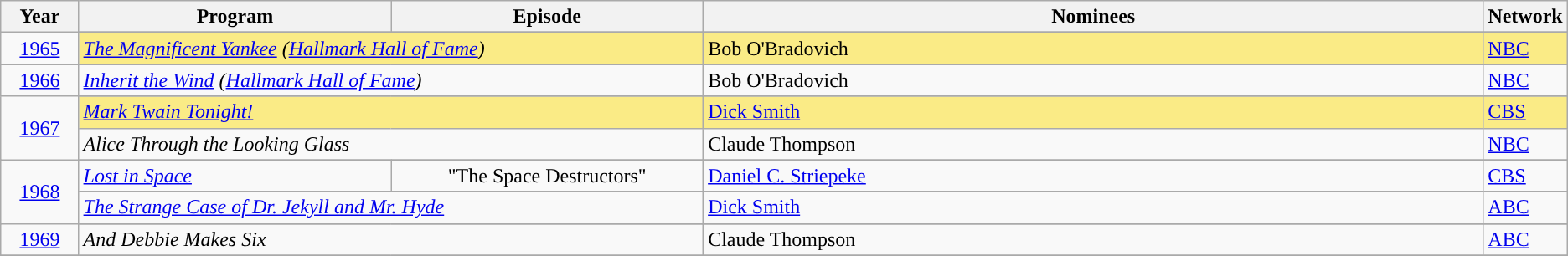<table class="wikitable">
<tr>
<th width="5%">Year</th>
<th width="20%">Program</th>
<th width="20%">Episode</th>
<th width="50%">Nominees</th>
<th width="5%">Network</th>
</tr>
<tr>
<td rowspan="2" style="text-align:center;"><a href='#'>1965</a></td>
</tr>
<tr style="background:#FAEB86;">
<td colspan=2><em><a href='#'>The Magnificent Yankee</a> (<a href='#'>Hallmark Hall of Fame</a>)</em></td>
<td>Bob O'Bradovich</td>
<td><a href='#'>NBC</a></td>
</tr>
<tr>
<td rowspan="2" style="text-align:center;"><a href='#'>1966</a></td>
</tr>
<tr>
<td colspan=2><em><a href='#'>Inherit the Wind</a> (<a href='#'>Hallmark Hall of Fame</a>)</em></td>
<td>Bob O'Bradovich</td>
<td><a href='#'>NBC</a></td>
</tr>
<tr>
<td rowspan="3" style="text-align:center;"><a href='#'>1967</a><br></td>
</tr>
<tr style="background:#FAEB86;">
<td colspan=2><em><a href='#'>Mark Twain Tonight!</a></em></td>
<td><a href='#'>Dick Smith</a></td>
<td><a href='#'>CBS</a></td>
</tr>
<tr>
<td colspan=2><em>Alice Through the Looking Glass</em></td>
<td>Claude Thompson</td>
<td><a href='#'>NBC</a></td>
</tr>
<tr>
<td rowspan="3" style="text-align:center;"><a href='#'>1968</a></td>
</tr>
<tr>
<td><em><a href='#'>Lost in Space</a></em></td>
<td align=center>"The Space Destructors"</td>
<td><a href='#'>Daniel C. Striepeke</a></td>
<td><a href='#'>CBS</a></td>
</tr>
<tr>
<td colspan=2><em><a href='#'>The Strange Case of Dr. Jekyll and Mr. Hyde</a></em></td>
<td><a href='#'>Dick Smith</a></td>
<td><a href='#'>ABC</a></td>
</tr>
<tr>
<td rowspan="2" style="text-align:center;"><a href='#'>1969</a></td>
</tr>
<tr>
<td colspan=2><em>And Debbie Makes Six</em></td>
<td>Claude Thompson</td>
<td><a href='#'>ABC</a></td>
</tr>
<tr>
</tr>
</table>
